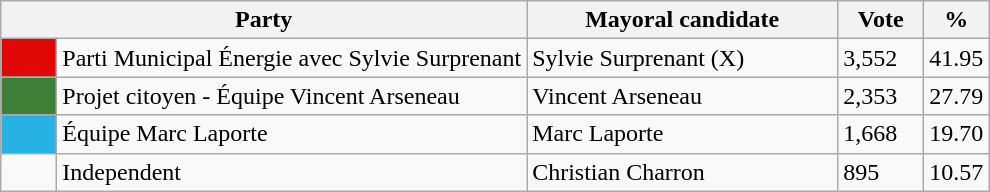<table class="wikitable">
<tr>
<th bgcolor="#DDDDFF" width="230px" colspan="2">Party</th>
<th bgcolor="#DDDDFF" width="200px">Mayoral candidate</th>
<th bgcolor="#DDDDFF" width="50px">Vote</th>
<th bgcolor="#DDDDFF" width="30px">%</th>
</tr>
<tr>
<td bgcolor=#E10707 width="30px"> </td>
<td>Parti Municipal Énergie avec Sylvie Surprenant</td>
<td>Sylvie Surprenant (X)</td>
<td>3,552</td>
<td>41.95</td>
</tr>
<tr>
<td bgcolor=#407F38 width="30px"> </td>
<td>Projet citoyen - Équipe Vincent Arseneau</td>
<td>Vincent Arseneau</td>
<td>2,353</td>
<td>27.79</td>
</tr>
<tr>
<td bgcolor=#28B2E3 width="30px"> </td>
<td>Équipe Marc Laporte</td>
<td>Marc Laporte</td>
<td>1,668</td>
<td>19.70</td>
</tr>
<tr>
<td> </td>
<td>Independent</td>
<td>Christian Charron</td>
<td>895</td>
<td>10.57</td>
</tr>
</table>
